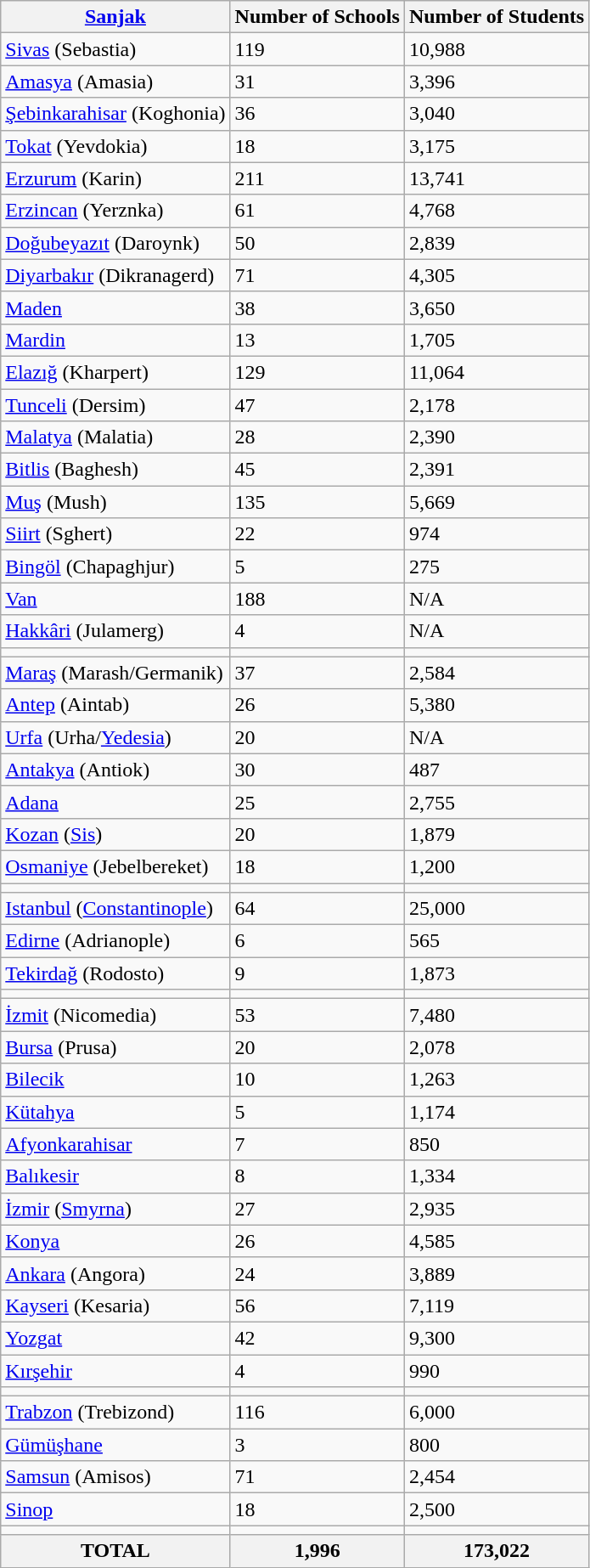<table class="wikitable">
<tr>
<th><a href='#'>Sanjak</a></th>
<th>Number of Schools</th>
<th>Number of Students</th>
</tr>
<tr>
<td><a href='#'>Sivas</a> (Sebastia)</td>
<td>119</td>
<td>10,988</td>
</tr>
<tr>
<td><a href='#'>Amasya</a> (Amasia)</td>
<td>31</td>
<td>3,396</td>
</tr>
<tr>
<td><a href='#'>Şebinkarahisar</a> (Koghonia)</td>
<td>36</td>
<td>3,040</td>
</tr>
<tr>
<td><a href='#'>Tokat</a> (Yevdokia)</td>
<td>18</td>
<td>3,175</td>
</tr>
<tr>
<td><a href='#'>Erzurum</a> (Karin)</td>
<td>211</td>
<td>13,741</td>
</tr>
<tr>
<td><a href='#'>Erzincan</a> (Yerznka)</td>
<td>61</td>
<td>4,768</td>
</tr>
<tr>
<td><a href='#'>Doğubeyazıt</a> (Daroynk)</td>
<td>50</td>
<td>2,839</td>
</tr>
<tr>
<td><a href='#'>Diyarbakır</a> (Dikranagerd)</td>
<td>71</td>
<td>4,305</td>
</tr>
<tr>
<td><a href='#'>Maden</a></td>
<td>38</td>
<td>3,650</td>
</tr>
<tr>
<td><a href='#'>Mardin</a></td>
<td>13</td>
<td>1,705</td>
</tr>
<tr>
<td><a href='#'>Elazığ</a> (Kharpert)</td>
<td>129</td>
<td>11,064</td>
</tr>
<tr>
<td><a href='#'>Tunceli</a> (Dersim)</td>
<td>47</td>
<td>2,178</td>
</tr>
<tr>
<td><a href='#'>Malatya</a> (Malatia)</td>
<td>28</td>
<td>2,390</td>
</tr>
<tr>
<td><a href='#'>Bitlis</a> (Baghesh)</td>
<td>45</td>
<td>2,391</td>
</tr>
<tr>
<td><a href='#'>Muş</a> (Mush)</td>
<td>135</td>
<td>5,669</td>
</tr>
<tr>
<td><a href='#'>Siirt</a> (Sghert)</td>
<td>22</td>
<td>974</td>
</tr>
<tr>
<td><a href='#'>Bingöl</a> (Chapaghjur)</td>
<td>5</td>
<td>275</td>
</tr>
<tr>
<td><a href='#'>Van</a></td>
<td>188</td>
<td>N/A</td>
</tr>
<tr>
<td><a href='#'>Hakkâri</a> (Julamerg)</td>
<td>4</td>
<td>N/A</td>
</tr>
<tr>
<td></td>
<td></td>
<td></td>
</tr>
<tr>
<td><a href='#'>Maraş</a> (Marash/Germanik)</td>
<td>37</td>
<td>2,584</td>
</tr>
<tr>
<td><a href='#'>Antep</a> (Aintab)</td>
<td>26</td>
<td>5,380</td>
</tr>
<tr>
<td><a href='#'>Urfa</a> (Urha/<a href='#'>Yedesia</a>)</td>
<td>20</td>
<td>N/A</td>
</tr>
<tr>
<td><a href='#'>Antakya</a> (Antiok)</td>
<td>30</td>
<td>487</td>
</tr>
<tr>
<td><a href='#'>Adana</a></td>
<td>25</td>
<td>2,755</td>
</tr>
<tr>
<td><a href='#'>Kozan</a> (<a href='#'>Sis</a>)</td>
<td>20</td>
<td>1,879</td>
</tr>
<tr>
<td><a href='#'>Osmaniye</a> (Jebelbereket)</td>
<td>18</td>
<td>1,200</td>
</tr>
<tr>
<td></td>
<td></td>
<td></td>
</tr>
<tr>
<td><a href='#'>Istanbul</a> (<a href='#'>Constantinople</a>)</td>
<td>64</td>
<td>25,000</td>
</tr>
<tr>
<td><a href='#'>Edirne</a> (Adrianople)</td>
<td>6</td>
<td>565</td>
</tr>
<tr>
<td><a href='#'>Tekirdağ</a> (Rodosto)</td>
<td>9</td>
<td>1,873</td>
</tr>
<tr>
<td></td>
<td></td>
<td></td>
</tr>
<tr>
<td><a href='#'>İzmit</a> (Nicomedia)</td>
<td>53</td>
<td>7,480</td>
</tr>
<tr>
<td><a href='#'>Bursa</a> (Prusa)</td>
<td>20</td>
<td>2,078</td>
</tr>
<tr>
<td><a href='#'>Bilecik</a></td>
<td>10</td>
<td>1,263</td>
</tr>
<tr>
<td><a href='#'>Kütahya</a></td>
<td>5</td>
<td>1,174</td>
</tr>
<tr>
<td><a href='#'>Afyonkarahisar</a></td>
<td>7</td>
<td>850</td>
</tr>
<tr>
<td><a href='#'>Balıkesir</a></td>
<td>8</td>
<td>1,334</td>
</tr>
<tr>
<td><a href='#'>İzmir</a> (<a href='#'>Smyrna</a>)</td>
<td>27</td>
<td>2,935</td>
</tr>
<tr>
<td><a href='#'>Konya</a></td>
<td>26</td>
<td>4,585</td>
</tr>
<tr>
<td><a href='#'>Ankara</a> (Angora)</td>
<td>24</td>
<td>3,889</td>
</tr>
<tr>
<td><a href='#'>Kayseri</a> (Kesaria)</td>
<td>56</td>
<td>7,119</td>
</tr>
<tr>
<td><a href='#'>Yozgat</a></td>
<td>42</td>
<td>9,300</td>
</tr>
<tr>
<td><a href='#'>Kırşehir</a></td>
<td>4</td>
<td>990</td>
</tr>
<tr>
<td></td>
<td></td>
<td></td>
</tr>
<tr>
<td><a href='#'>Trabzon</a> (Trebizond)</td>
<td>116</td>
<td>6,000</td>
</tr>
<tr>
<td><a href='#'>Gümüşhane</a></td>
<td>3</td>
<td>800</td>
</tr>
<tr>
<td><a href='#'>Samsun</a> (Amisos)</td>
<td>71</td>
<td>2,454</td>
</tr>
<tr>
<td><a href='#'>Sinop</a></td>
<td>18</td>
<td>2,500</td>
</tr>
<tr>
<td></td>
<td></td>
<td></td>
</tr>
<tr>
<th>TOTAL</th>
<th>1,996</th>
<th>173,022</th>
</tr>
</table>
